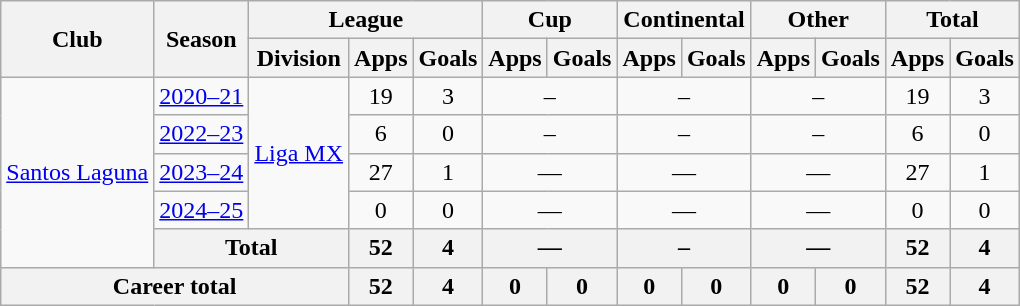<table class="wikitable" style="text-align: center">
<tr>
<th rowspan="2">Club</th>
<th rowspan="2">Season</th>
<th colspan="3">League</th>
<th colspan="2">Cup</th>
<th colspan="2">Continental</th>
<th colspan="2">Other</th>
<th colspan="2">Total</th>
</tr>
<tr>
<th>Division</th>
<th>Apps</th>
<th>Goals</th>
<th>Apps</th>
<th>Goals</th>
<th>Apps</th>
<th>Goals</th>
<th>Apps</th>
<th>Goals</th>
<th>Apps</th>
<th>Goals</th>
</tr>
<tr>
<td rowspan="5"><a href='#'>Santos Laguna</a></td>
<td><a href='#'>2020–21</a></td>
<td rowspan="4"><a href='#'>Liga MX</a></td>
<td>19</td>
<td>3</td>
<td colspan="2">–</td>
<td colspan="2">–</td>
<td colspan="2">–</td>
<td>19</td>
<td>3</td>
</tr>
<tr>
<td><a href='#'>2022–23</a></td>
<td>6</td>
<td>0</td>
<td colspan="2">–</td>
<td colspan="2">–</td>
<td colspan="2">–</td>
<td>6</td>
<td>0</td>
</tr>
<tr>
<td><a href='#'>2023–24</a></td>
<td>27</td>
<td>1</td>
<td colspan=2>—</td>
<td colspan=2>—</td>
<td colspan=2>—</td>
<td>27</td>
<td>1</td>
</tr>
<tr>
<td><a href='#'>2024–25</a></td>
<td>0</td>
<td>0</td>
<td colspan="2">—</td>
<td colspan="2">—</td>
<td colspan="2">—</td>
<td>0</td>
<td>0</td>
</tr>
<tr>
<th colspan="2">Total</th>
<th>52</th>
<th>4</th>
<th colspan="2">—</th>
<th colspan="2">–</th>
<th colspan="2">—</th>
<th>52</th>
<th>4</th>
</tr>
<tr>
<th colspan="3"><strong>Career total</strong></th>
<th>52</th>
<th>4</th>
<th>0</th>
<th>0</th>
<th>0</th>
<th>0</th>
<th>0</th>
<th>0</th>
<th>52</th>
<th>4</th>
</tr>
</table>
